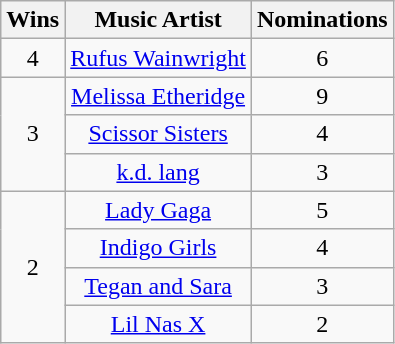<table class="wikitable" style="text-align:center;">
<tr>
<th scope="col" width="8">Wins</th>
<th scope="col">Music Artist</th>
<th scope="col" width="8">Nominations</th>
</tr>
<tr>
<td style="text-align:center">4</td>
<td><a href='#'>Rufus Wainwright</a></td>
<td>6</td>
</tr>
<tr>
<td rowspan=3>3</td>
<td><a href='#'>Melissa Etheridge</a></td>
<td>9</td>
</tr>
<tr>
<td><a href='#'>Scissor Sisters</a></td>
<td>4</td>
</tr>
<tr>
<td><a href='#'>k.d. lang</a></td>
<td>3</td>
</tr>
<tr>
<td rowspan=4>2</td>
<td><a href='#'>Lady Gaga</a></td>
<td>5</td>
</tr>
<tr>
<td><a href='#'>Indigo Girls</a></td>
<td>4</td>
</tr>
<tr>
<td><a href='#'>Tegan and Sara</a></td>
<td>3</td>
</tr>
<tr>
<td><a href='#'>Lil Nas X</a></td>
<td>2</td>
</tr>
</table>
